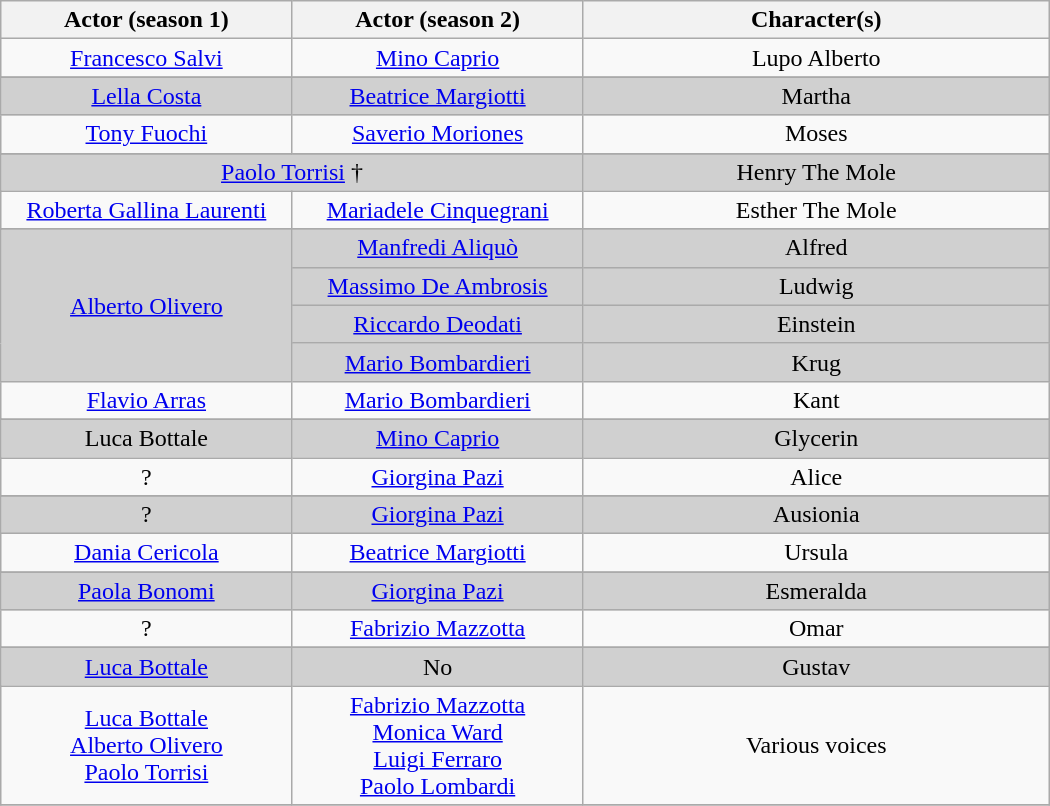<table class="wikitable" style="text-align:center" width="700">
<tr>
<th style="text-align:center" width="25%">Actor (season 1)</th>
<th style="text-align:center" width="25%">Actor (season 2)</th>
<th colspan=1 style="text-align:center" width="40%">Character(s)</th>
</tr>
<tr>
<td rowspan="1"><a href='#'>Francesco Salvi</a></td>
<td rowspan="1"><a href='#'>Mino Caprio</a></td>
<td colspan="1">Lupo Alberto</td>
</tr>
<tr>
</tr>
<tr style="background-color:#d0d0d0;">
<td rowspan="1"><a href='#'>Lella Costa</a></td>
<td rowspan="1"><a href='#'>Beatrice Margiotti</a></td>
<td colspan="1">Martha</td>
</tr>
<tr>
<td rowspan="1"><a href='#'>Tony Fuochi</a></td>
<td rowspan="1"><a href='#'>Saverio Moriones</a></td>
<td colspan="1">Moses</td>
</tr>
<tr>
</tr>
<tr style="background-color:#d0d0d0;">
<td colspan="2"><a href='#'>Paolo Torrisi</a> †</td>
<td colspan="1">Henry The Mole</td>
</tr>
<tr>
<td rowspan="1"><a href='#'>Roberta Gallina Laurenti</a></td>
<td rowspan="1"><a href='#'>Mariadele Cinquegrani</a></td>
<td colspan="1">Esther The Mole</td>
</tr>
<tr>
</tr>
<tr style="background-color:#d0d0d0;">
<td rowspan="4"><a href='#'>Alberto Olivero</a></td>
<td><a href='#'>Manfredi Aliquò</a></td>
<td>Alfred</td>
</tr>
<tr style="background-color:#d0d0d0;">
<td><a href='#'>Massimo De Ambrosis</a></td>
<td>Ludwig</td>
</tr>
<tr style="background-color:#d0d0d0;">
<td><a href='#'>Riccardo Deodati</a></td>
<td>Einstein</td>
</tr>
<tr style="background-color:#d0d0d0;">
<td><a href='#'>Mario Bombardieri</a></td>
<td>Krug</td>
</tr>
<tr>
<td rowspan="1"><a href='#'>Flavio Arras</a></td>
<td rowspan="1"><a href='#'>Mario Bombardieri</a></td>
<td colspan="1">Kant</td>
</tr>
<tr>
</tr>
<tr style="background-color:#d0d0d0;">
<td rowspan="1">Luca Bottale</td>
<td rowspan="1"><a href='#'>Mino Caprio</a></td>
<td colspan="1">Glycerin</td>
</tr>
<tr>
<td rowspan="1">?</td>
<td rowspan="1"><a href='#'>Giorgina Pazi</a></td>
<td colspan="1">Alice</td>
</tr>
<tr>
</tr>
<tr style="background-color:#d0d0d0;">
<td rowspan="1">?</td>
<td rowspan="1"><a href='#'>Giorgina Pazi</a></td>
<td colspan="1">Ausionia</td>
</tr>
<tr>
<td rowspan="1"><a href='#'>Dania Cericola</a></td>
<td rowspan="1"><a href='#'>Beatrice Margiotti</a></td>
<td colspan="1">Ursula</td>
</tr>
<tr>
</tr>
<tr style="background-color:#d0d0d0;">
<td rowspan="1"><a href='#'>Paola Bonomi</a></td>
<td rowspan="1"><a href='#'>Giorgina Pazi</a></td>
<td colspan="1">Esmeralda</td>
</tr>
<tr>
<td rowspan="1">?</td>
<td rowspan="1"><a href='#'>Fabrizio Mazzotta</a></td>
<td colspan="1">Omar</td>
</tr>
<tr>
</tr>
<tr style="background-color:#d0d0d0;">
<td rowspan="1"><a href='#'>Luca Bottale</a></td>
<td rowspan="1">No</td>
<td colspan="1">Gustav</td>
</tr>
<tr>
<td rowspan="1"><a href='#'>Luca Bottale</a><br><a href='#'>Alberto Olivero</a><br><a href='#'>Paolo Torrisi</a></td>
<td rowspan="1"><a href='#'>Fabrizio Mazzotta</a><br><a href='#'>Monica Ward</a><br><a href='#'>Luigi Ferraro</a><br><a href='#'>Paolo Lombardi</a></td>
<td colspan="1">Various voices</td>
</tr>
<tr>
</tr>
</table>
